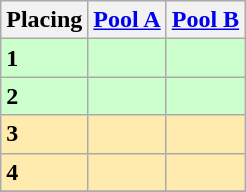<table class=wikitable style="border:1px solid #AAAAAA;">
<tr>
<th>Placing</th>
<th><a href='#'>Pool A</a></th>
<th><a href='#'>Pool B</a></th>
</tr>
<tr style="background: #ccffcc;">
<td><strong>1</strong></td>
<td></td>
<td></td>
</tr>
<tr style="background: #ccffcc;">
<td><strong>2</strong></td>
<td></td>
<td></td>
</tr>
<tr style="background: #ffebad;">
<td><strong>3</strong></td>
<td></td>
<td></td>
</tr>
<tr style="background: #ffebad;">
<td><strong>4</strong></td>
<td></td>
<td></td>
</tr>
<tr>
</tr>
</table>
